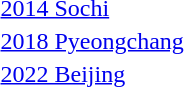<table>
<tr valign="top">
<td><a href='#'>2014 Sochi</a><br></td>
<td></td>
<td></td>
<td></td>
</tr>
<tr valign="top">
<td><a href='#'>2018 Pyeongchang</a><br></td>
<td></td>
<td></td>
<td></td>
</tr>
<tr>
<td><a href='#'>2022 Beijing</a> <br></td>
<td></td>
<td></td>
<td></td>
</tr>
<tr>
</tr>
</table>
